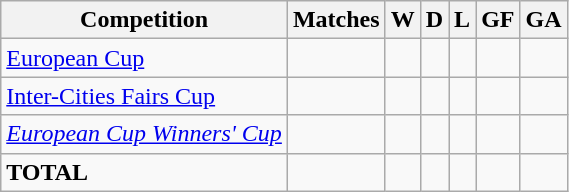<table class="wikitable">
<tr>
<th>Competition</th>
<th>Matches</th>
<th>W</th>
<th>D</th>
<th>L</th>
<th>GF</th>
<th>GA</th>
</tr>
<tr>
<td><a href='#'>European Cup</a></td>
<td></td>
<td></td>
<td></td>
<td></td>
<td></td>
<td></td>
</tr>
<tr>
<td><a href='#'>Inter-Cities Fairs Cup</a></td>
<td></td>
<td></td>
<td></td>
<td></td>
<td></td>
<td></td>
</tr>
<tr>
<td><em><a href='#'>European Cup Winners' Cup</a></em></td>
<td></td>
<td></td>
<td></td>
<td></td>
<td></td>
<td></td>
</tr>
<tr>
<td><strong>TOTAL</strong></td>
<td></td>
<td></td>
<td></td>
<td></td>
<td></td>
<td></td>
</tr>
</table>
